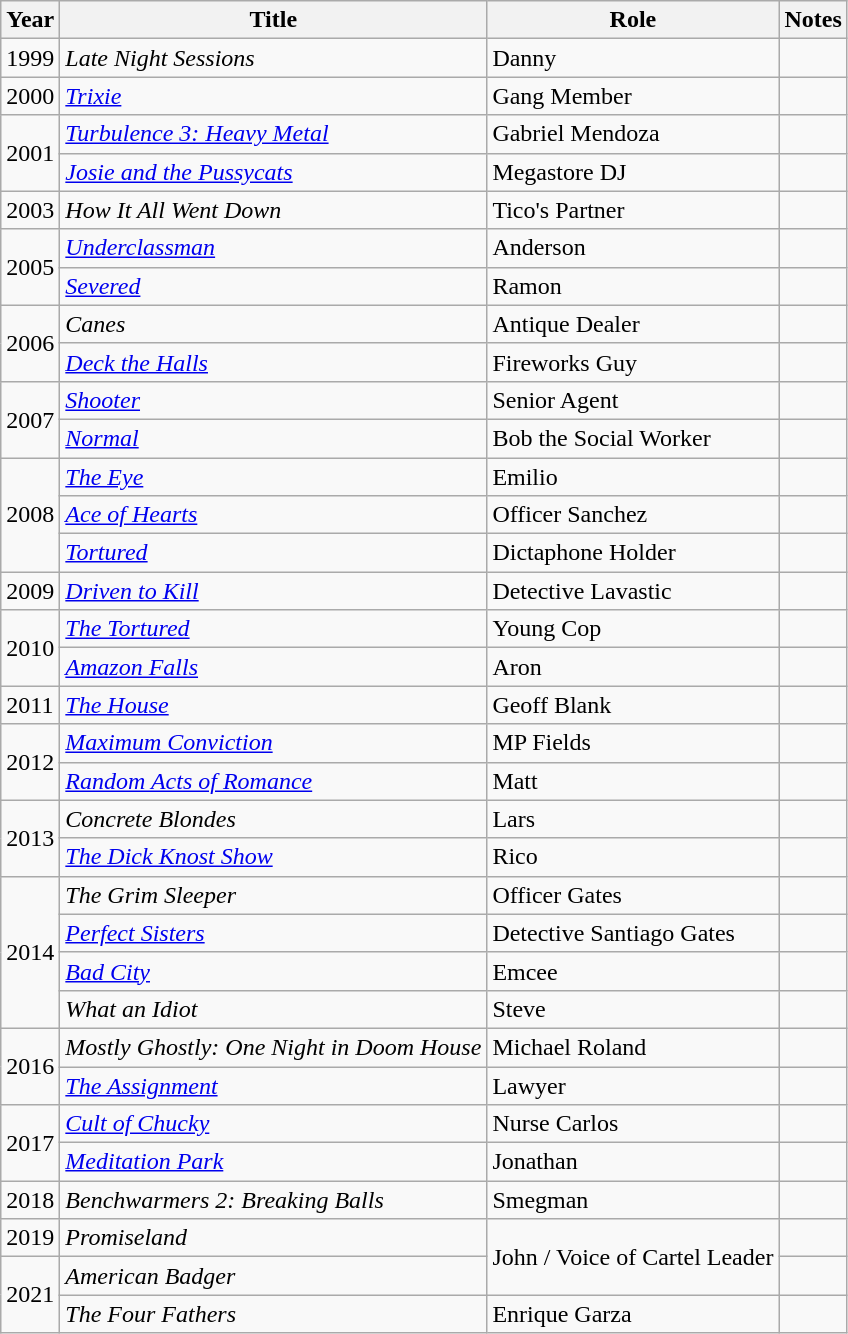<table class="wikitable sortable">
<tr>
<th>Year</th>
<th>Title</th>
<th>Role</th>
<th class="unsortable">Notes</th>
</tr>
<tr>
<td>1999</td>
<td><em>Late Night Sessions</em></td>
<td>Danny</td>
<td></td>
</tr>
<tr>
<td>2000</td>
<td><a href='#'><em>Trixie</em></a></td>
<td>Gang Member</td>
<td></td>
</tr>
<tr>
<td rowspan="2">2001</td>
<td><em><a href='#'>Turbulence 3: Heavy Metal</a></em></td>
<td>Gabriel Mendoza</td>
<td></td>
</tr>
<tr>
<td><a href='#'><em>Josie and the Pussycats</em></a></td>
<td>Megastore DJ</td>
<td></td>
</tr>
<tr>
<td>2003</td>
<td><em>How It All Went Down</em></td>
<td>Tico's Partner</td>
<td></td>
</tr>
<tr>
<td rowspan="2">2005</td>
<td><em><a href='#'>Underclassman</a></em></td>
<td>Anderson</td>
<td></td>
</tr>
<tr>
<td><a href='#'><em>Severed</em></a></td>
<td>Ramon</td>
<td></td>
</tr>
<tr>
<td rowspan="2">2006</td>
<td><em>Canes</em></td>
<td>Antique Dealer</td>
<td></td>
</tr>
<tr>
<td><a href='#'><em>Deck the Halls</em></a></td>
<td>Fireworks Guy</td>
<td></td>
</tr>
<tr>
<td rowspan="2">2007</td>
<td><a href='#'><em>Shooter</em></a></td>
<td>Senior Agent</td>
<td></td>
</tr>
<tr>
<td><a href='#'><em>Normal</em></a></td>
<td>Bob the Social Worker</td>
<td></td>
</tr>
<tr>
<td rowspan="3">2008</td>
<td data-sort-value="Eye, The"><a href='#'><em>The Eye</em></a></td>
<td>Emilio</td>
<td></td>
</tr>
<tr>
<td><a href='#'><em>Ace of Hearts</em></a></td>
<td>Officer Sanchez</td>
<td></td>
</tr>
<tr>
<td><a href='#'><em>Tortured</em></a></td>
<td>Dictaphone Holder</td>
<td></td>
</tr>
<tr>
<td>2009</td>
<td><em><a href='#'>Driven to Kill</a></em></td>
<td>Detective Lavastic</td>
<td></td>
</tr>
<tr>
<td rowspan="2">2010</td>
<td data-sort-value="Tortured, The"><em><a href='#'>The Tortured</a></em></td>
<td>Young Cop</td>
<td></td>
</tr>
<tr>
<td><em><a href='#'>Amazon Falls</a></em></td>
<td>Aron</td>
<td></td>
</tr>
<tr>
<td>2011</td>
<td data-sort-value="House, The"><a href='#'><em>The House</em></a></td>
<td>Geoff Blank</td>
<td></td>
</tr>
<tr>
<td rowspan="2">2012</td>
<td><em><a href='#'>Maximum Conviction</a></em></td>
<td>MP Fields</td>
<td></td>
</tr>
<tr>
<td><em><a href='#'>Random Acts of Romance</a></em></td>
<td>Matt</td>
<td></td>
</tr>
<tr>
<td rowspan="2">2013</td>
<td><em>Concrete Blondes</em></td>
<td>Lars</td>
<td></td>
</tr>
<tr>
<td data-sort-value="Dick Knost Show, The"><em><a href='#'>The Dick Knost Show</a></em></td>
<td>Rico</td>
<td></td>
</tr>
<tr>
<td rowspan="4">2014</td>
<td data-sort-value="Grim Sleeper, The"><em>The Grim Sleeper</em></td>
<td>Officer Gates</td>
<td></td>
</tr>
<tr>
<td><em><a href='#'>Perfect Sisters</a></em></td>
<td>Detective Santiago Gates</td>
<td></td>
</tr>
<tr>
<td><em><a href='#'>Bad City</a></em></td>
<td>Emcee</td>
<td></td>
</tr>
<tr>
<td><em>What an Idiot</em></td>
<td>Steve</td>
<td></td>
</tr>
<tr>
<td rowspan="2">2016</td>
<td><em>Mostly Ghostly: One Night in Doom House</em></td>
<td>Michael Roland</td>
<td></td>
</tr>
<tr>
<td data-sort-value="Assignment, The"><a href='#'><em>The Assignment</em></a></td>
<td>Lawyer</td>
<td></td>
</tr>
<tr>
<td rowspan="2">2017</td>
<td><em><a href='#'>Cult of Chucky</a></em></td>
<td>Nurse Carlos</td>
<td></td>
</tr>
<tr>
<td><em><a href='#'>Meditation Park</a></em></td>
<td>Jonathan</td>
<td></td>
</tr>
<tr>
<td>2018</td>
<td><em>Benchwarmers 2: Breaking Balls</em></td>
<td>Smegman</td>
<td></td>
</tr>
<tr>
<td>2019</td>
<td><em>Promiseland</em></td>
<td rowspan="2">John / Voice of Cartel Leader</td>
<td></td>
</tr>
<tr>
<td rowspan="2">2021</td>
<td><em>American Badger</em></td>
<td></td>
</tr>
<tr>
<td data-sort-value="Four Fathers, The"><em>The Four Fathers</em></td>
<td>Enrique Garza</td>
<td></td>
</tr>
</table>
